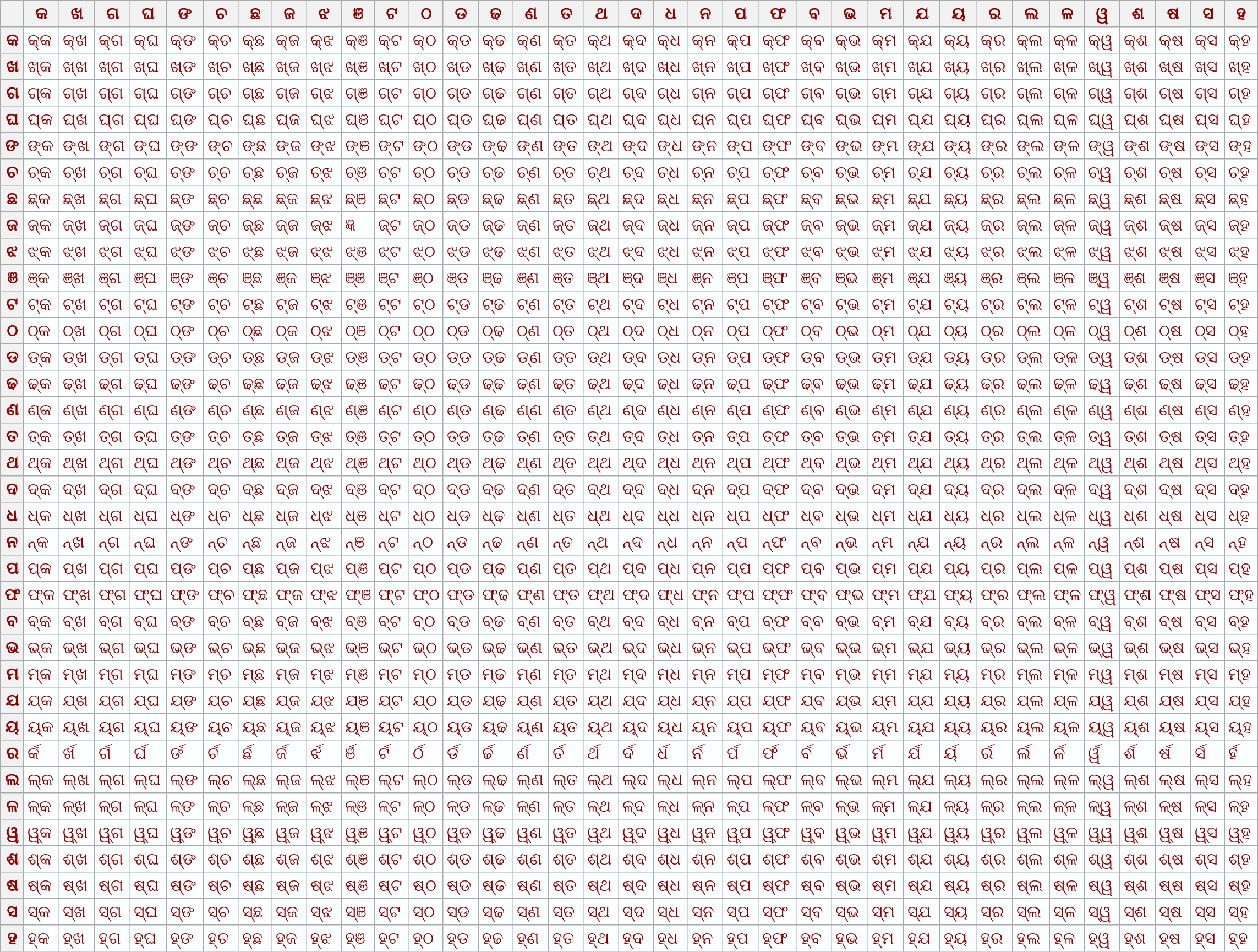<table class="wikitable mw-collapsible mw-collapsed" style="width:100%;overflow:scroll;color:darkred;background-color:#fcffff;font-size:125%">
<tr>
<th></th>
<th>କ</th>
<th>ଖ</th>
<th>ଗ</th>
<th>ଘ</th>
<th>ଙ</th>
<th>ଚ</th>
<th>ଛ</th>
<th>ଜ</th>
<th>ଝ</th>
<th>ଞ</th>
<th>ଟ</th>
<th>ଠ</th>
<th>ଡ</th>
<th>ଢ</th>
<th>ଣ</th>
<th>ତ</th>
<th>ଥ</th>
<th>ଦ</th>
<th>ଧ</th>
<th>ନ</th>
<th>ପ</th>
<th>ଫ</th>
<th>ବ</th>
<th>ଭ</th>
<th>ମ</th>
<th>ଯ</th>
<th>ୟ</th>
<th>ର</th>
<th>ଲ</th>
<th>ଳ</th>
<th>ୱ</th>
<th>ଶ</th>
<th>ଷ</th>
<th>ସ</th>
<th>ହ</th>
</tr>
<tr>
<th>କ</th>
<td>କ୍କ</td>
<td>କ୍ଖ</td>
<td>କ୍ଗ</td>
<td>କ୍ଘ</td>
<td>କ୍ଙ</td>
<td>କ୍ଚ</td>
<td>କ୍ଛ</td>
<td>କ୍ଜ</td>
<td>କ୍ଝ</td>
<td>କ୍ଞ</td>
<td>କ୍ଟ</td>
<td>କ୍ଠ</td>
<td>କ୍ଡ</td>
<td>କ୍ଢ</td>
<td>କ୍ଣ</td>
<td>କ୍ତ</td>
<td>କ୍ଥ</td>
<td>କ୍ଦ</td>
<td>କ୍ଧ</td>
<td>କ୍ନ</td>
<td>କ୍ପ</td>
<td>କ୍ଫ</td>
<td>କ୍ବ</td>
<td>କ୍ଭ</td>
<td>କ୍ମ</td>
<td>କ୍ଯ</td>
<td>କ୍ୟ</td>
<td>କ୍ର</td>
<td>କ୍ଲ</td>
<td>କ୍ଳ</td>
<td>କ୍ୱ</td>
<td>କ୍ଶ</td>
<td>କ୍ଷ</td>
<td>କ୍ସ</td>
<td>କ୍ହ</td>
</tr>
<tr>
<th>ଖ</th>
<td>ଖ୍କ</td>
<td>ଖ୍ଖ</td>
<td>ଖ୍ଗ</td>
<td>ଖ୍ଘ</td>
<td>ଖ୍ଙ</td>
<td>ଖ୍ଚ</td>
<td>ଖ୍ଛ</td>
<td>ଖ୍ଜ</td>
<td>ଖ୍ଝ</td>
<td>ଖ୍ଞ</td>
<td>ଖ୍ଟ</td>
<td>ଖ୍ଠ</td>
<td>ଖ୍ଡ</td>
<td>ଖ୍ଢ</td>
<td>ଖ୍ଣ</td>
<td>ଖ୍ତ</td>
<td>ଖ୍ଥ</td>
<td>ଖ୍ଦ</td>
<td>ଖ୍ଧ</td>
<td>ଖ୍ନ</td>
<td>ଖ୍ପ</td>
<td>ଖ୍ଫ</td>
<td>ଖ୍ବ</td>
<td>ଖ୍ଭ</td>
<td>ଖ୍ମ</td>
<td>ଖ୍ଯ</td>
<td>ଖ୍ୟ</td>
<td>ଖ୍ର</td>
<td>ଖ୍ଲ</td>
<td>ଖ୍ଳ</td>
<td>ଖ୍ୱ</td>
<td>ଖ୍ଶ</td>
<td>ଖ୍ଷ</td>
<td>ଖ୍ସ</td>
<td>ଖ୍ହ</td>
</tr>
<tr>
<th>ଗ</th>
<td>ଗ୍କ</td>
<td>ଗ୍ଖ</td>
<td>ଗ୍ଗ</td>
<td>ଗ୍ଘ</td>
<td>ଗ୍ଙ</td>
<td>ଗ୍ଚ</td>
<td>ଗ୍ଛ</td>
<td>ଗ୍ଜ</td>
<td>ଗ୍ଝ</td>
<td>ଗ୍ଞ</td>
<td>ଗ୍ଟ</td>
<td>ଗ୍ଠ</td>
<td>ଗ୍ଡ</td>
<td>ଗ୍ଢ</td>
<td>ଗ୍ଣ</td>
<td>ଗ୍ତ</td>
<td>ଗ୍ଥ</td>
<td>ଗ୍ଦ</td>
<td>ଗ୍ଧ</td>
<td>ଗ୍ନ</td>
<td>ଗ୍ପ</td>
<td>ଗ୍ଫ</td>
<td>ଗ୍ବ</td>
<td>ଗ୍ଭ</td>
<td>ଗ୍ମ</td>
<td>ଗ୍ଯ</td>
<td>ଗ୍ୟ</td>
<td>ଗ୍ର</td>
<td>ଗ୍ଲ</td>
<td>ଗ୍ଳ</td>
<td>ଗ୍ୱ</td>
<td>ଗ୍ଶ</td>
<td>ଗ୍ଷ</td>
<td>ଗ୍ସ</td>
<td>ଗ୍ହ</td>
</tr>
<tr>
<th>ଘ</th>
<td>ଘ୍କ</td>
<td>ଘ୍ଖ</td>
<td>ଘ୍ଗ</td>
<td>ଘ୍ଘ</td>
<td>ଘ୍ଙ</td>
<td>ଘ୍ଚ</td>
<td>ଘ୍ଛ</td>
<td>ଘ୍ଜ</td>
<td>ଘ୍ଝ</td>
<td>ଘ୍ଞ</td>
<td>ଘ୍ଟ</td>
<td>ଘ୍ଠ</td>
<td>ଘ୍ଡ</td>
<td>ଘ୍ଢ</td>
<td>ଘ୍ଣ</td>
<td>ଘ୍ତ</td>
<td>ଘ୍ଥ</td>
<td>ଘ୍ଦ</td>
<td>ଘ୍ଧ</td>
<td>ଘ୍ନ</td>
<td>ଘ୍ପ</td>
<td>ଘ୍ଫ</td>
<td>ଘ୍ବ</td>
<td>ଘ୍ଭ</td>
<td>ଘ୍ମ</td>
<td>ଘ୍ଯ</td>
<td>ଘ୍ୟ</td>
<td>ଘ୍ର</td>
<td>ଘ୍ଲ</td>
<td>ଘ୍ଳ</td>
<td>ଘ୍ୱ</td>
<td>ଘ୍ଶ</td>
<td>ଘ୍ଷ</td>
<td>ଘ୍ସ</td>
<td>ଘ୍ହ</td>
</tr>
<tr>
<th>ଙ</th>
<td>ଙ୍କ</td>
<td>ଙ୍ଖ</td>
<td>ଙ୍ଗ</td>
<td>ଙ୍ଘ</td>
<td>ଙ୍ଙ</td>
<td>ଙ୍ଚ</td>
<td>ଙ୍ଛ</td>
<td>ଙ୍ଜ</td>
<td>ଙ୍ଝ</td>
<td>ଙ୍ଞ</td>
<td>ଙ୍ଟ</td>
<td>ଙ୍ଠ</td>
<td>ଙ୍ଡ</td>
<td>ଙ୍ଢ</td>
<td>ଙ୍ଣ</td>
<td>ଙ୍ତ</td>
<td>ଙ୍ଥ</td>
<td>ଙ୍ଦ</td>
<td>ଙ୍ଧ</td>
<td>ଙ୍ନ</td>
<td>ଙ୍ପ</td>
<td>ଙ୍ଫ</td>
<td>ଙ୍ବ</td>
<td>ଙ୍ଭ</td>
<td>ଙ୍ମ</td>
<td>ଙ୍ଯ</td>
<td>ଙ୍ୟ</td>
<td>ଙ୍ର</td>
<td>ଙ୍ଲ</td>
<td>ଙ୍ଳ</td>
<td>ଙ୍ୱ</td>
<td>ଙ୍ଶ</td>
<td>ଙ୍ଷ</td>
<td>ଙ୍ସ</td>
<td>ଙ୍ହ</td>
</tr>
<tr>
<th>ଚ</th>
<td>ଚ୍କ</td>
<td>ଚ୍ଖ</td>
<td>ଚ୍ଗ</td>
<td>ଚ୍ଘ</td>
<td>ଚ୍ଙ</td>
<td>ଚ୍ଚ</td>
<td>ଚ୍ଛ</td>
<td>ଚ୍ଜ</td>
<td>ଚ୍ଝ</td>
<td>ଚ୍ଞ</td>
<td>ଚ୍ଟ</td>
<td>ଚ୍ଠ</td>
<td>ଚ୍ଡ</td>
<td>ଚ୍ଢ</td>
<td>ଚ୍ଣ</td>
<td>ଚ୍ତ</td>
<td>ଚ୍ଥ</td>
<td>ଚ୍ଦ</td>
<td>ଚ୍ଧ</td>
<td>ଚ୍ନ</td>
<td>ଚ୍ପ</td>
<td>ଚ୍ଫ</td>
<td>ଚ୍ବ</td>
<td>ଚ୍ଭ</td>
<td>ଚ୍ମ</td>
<td>ଚ୍ଯ</td>
<td>ଚ୍ୟ</td>
<td>ଚ୍ର</td>
<td>ଚ୍ଲ</td>
<td>ଚ୍ଳ</td>
<td>ଚ୍ୱ</td>
<td>ଚ୍ଶ</td>
<td>ଚ୍ଷ</td>
<td>ଚ୍ସ</td>
<td>ଚ୍ହ</td>
</tr>
<tr>
<th>ଛ</th>
<td>ଛ୍କ</td>
<td>ଛ୍ଖ</td>
<td>ଛ୍ଗ</td>
<td>ଛ୍ଘ</td>
<td>ଛ୍ଙ</td>
<td>ଛ୍ଚ</td>
<td>ଛ୍ଛ</td>
<td>ଛ୍ଜ</td>
<td>ଛ୍ଝ</td>
<td>ଛ୍ଞ</td>
<td>ଛ୍ଟ</td>
<td>ଛ୍ଠ</td>
<td>ଛ୍ଡ</td>
<td>ଛ୍ଢ</td>
<td>ଛ୍ଣ</td>
<td>ଛ୍ତ</td>
<td>ଛ୍ଥ</td>
<td>ଛ୍ଦ</td>
<td>ଛ୍ଧ</td>
<td>ଛ୍ନ</td>
<td>ଛ୍ପ</td>
<td>ଛ୍ଫ</td>
<td>ଛ୍ବ</td>
<td>ଛ୍ଭ</td>
<td>ଛ୍ମ</td>
<td>ଛ୍ଯ</td>
<td>ଛ୍ୟ</td>
<td>ଛ୍ର</td>
<td>ଛ୍ଲ</td>
<td>ଛ୍ଳ</td>
<td>ଛ୍ୱ</td>
<td>ଛ୍ଶ</td>
<td>ଛ୍ଷ</td>
<td>ଛ୍ସ</td>
<td>ଛ୍ହ</td>
</tr>
<tr>
<th>ଜ</th>
<td>ଜ୍କ</td>
<td>ଜ୍ଖ</td>
<td>ଜ୍ଗ</td>
<td>ଜ୍ଘ</td>
<td>ଜ୍ଙ</td>
<td>ଜ୍ଚ</td>
<td>ଜ୍ଛ</td>
<td>ଜ୍ଜ</td>
<td>ଜ୍ଝ</td>
<td>ଜ୍ଞ</td>
<td>ଜ୍ଟ</td>
<td>ଜ୍ଠ</td>
<td>ଜ୍ଡ</td>
<td>ଜ୍ଢ</td>
<td>ଜ୍ଣ</td>
<td>ଜ୍ତ</td>
<td>ଜ୍ଥ</td>
<td>ଜ୍ଦ</td>
<td>ଜ୍ଧ</td>
<td>ଜ୍ନ</td>
<td>ଜ୍ପ</td>
<td>ଜ୍ଫ</td>
<td>ଜ୍ବ</td>
<td>ଜ୍ଭ</td>
<td>ଜ୍ମ</td>
<td>ଜ୍ଯ</td>
<td>ଜ୍ୟ</td>
<td>ଜ୍ର</td>
<td>ଜ୍ଲ</td>
<td>ଜ୍ଳ</td>
<td>ଜ୍ୱ</td>
<td>ଜ୍ଶ</td>
<td>ଜ୍ଷ</td>
<td>ଜ୍ସ</td>
<td>ଜ୍ହ</td>
</tr>
<tr>
<th>ଝ</th>
<td>ଝ୍କ</td>
<td>ଝ୍ଖ</td>
<td>ଝ୍ଗ</td>
<td>ଝ୍ଘ</td>
<td>ଝ୍ଙ</td>
<td>ଝ୍ଚ</td>
<td>ଝ୍ଛ</td>
<td>ଝ୍ଜ</td>
<td>ଝ୍ଝ</td>
<td>ଝ୍ଞ</td>
<td>ଝ୍ଟ</td>
<td>ଝ୍ଠ</td>
<td>ଝ୍ଡ</td>
<td>ଝ୍ଢ</td>
<td>ଝ୍ଣ</td>
<td>ଝ୍ତ</td>
<td>ଝ୍ଥ</td>
<td>ଝ୍ଦ</td>
<td>ଝ୍ଧ</td>
<td>ଝ୍ନ</td>
<td>ଝ୍ପ</td>
<td>ଝ୍ଫ</td>
<td>ଝ୍ବ</td>
<td>ଝ୍ଭ</td>
<td>ଝ୍ମ</td>
<td>ଝ୍ଯ</td>
<td>ଝ୍ୟ</td>
<td>ଝ୍ର</td>
<td>ଝ୍ଲ</td>
<td>ଝ୍ଳ</td>
<td>ଝ୍ୱ</td>
<td>ଝ୍ଶ</td>
<td>ଝ୍ଷ</td>
<td>ଝ୍ସ</td>
<td>ଝ୍ହ</td>
</tr>
<tr>
<th>ଞ</th>
<td>ଞ୍କ</td>
<td>ଞ୍ଖ</td>
<td>ଞ୍ଗ</td>
<td>ଞ୍ଘ</td>
<td>ଞ୍ଙ</td>
<td>ଞ୍ଚ</td>
<td>ଞ୍ଛ</td>
<td>ଞ୍ଜ</td>
<td>ଞ୍ଝ</td>
<td>ଞ୍ଞ</td>
<td>ଞ୍ଟ</td>
<td>ଞ୍ଠ</td>
<td>ଞ୍ଡ</td>
<td>ଞ୍ଢ</td>
<td>ଞ୍ଣ</td>
<td>ଞ୍ତ</td>
<td>ଞ୍ଥ</td>
<td>ଞ୍ଦ</td>
<td>ଞ୍ଧ</td>
<td>ଞ୍ନ</td>
<td>ଞ୍ପ</td>
<td>ଞ୍ଫ</td>
<td>ଞ୍ବ</td>
<td>ଞ୍ଭ</td>
<td>ଞ୍ମ</td>
<td>ଞ୍ଯ</td>
<td>ଞ୍ୟ</td>
<td>ଞ୍ର</td>
<td>ଞ୍ଲ</td>
<td>ଞ୍ଳ</td>
<td>ଞ୍ୱ</td>
<td>ଞ୍ଶ</td>
<td>ଞ୍ଷ</td>
<td>ଞ୍ସ</td>
<td>ଞ୍ହ</td>
</tr>
<tr>
<th>ଟ</th>
<td>ଟ୍କ</td>
<td>ଟ୍ଖ</td>
<td>ଟ୍ଗ</td>
<td>ଟ୍ଘ</td>
<td>ଟ୍ଙ</td>
<td>ଟ୍ଚ</td>
<td>ଟ୍ଛ</td>
<td>ଟ୍ଜ</td>
<td>ଟ୍ଝ</td>
<td>ଟ୍ଞ</td>
<td>ଟ୍ଟ</td>
<td>ଟ୍ଠ</td>
<td>ଟ୍ଡ</td>
<td>ଟ୍ଢ</td>
<td>ଟ୍ଣ</td>
<td>ଟ୍ତ</td>
<td>ଟ୍ଥ</td>
<td>ଟ୍ଦ</td>
<td>ଟ୍ଧ</td>
<td>ଟ୍ନ</td>
<td>ଟ୍ପ</td>
<td>ଟ୍ଫ</td>
<td>ଟ୍ବ</td>
<td>ଟ୍ଭ</td>
<td>ଟ୍ମ</td>
<td>ଟ୍ଯ</td>
<td>ଟ୍ୟ</td>
<td>ଟ୍ର</td>
<td>ଟ୍ଲ</td>
<td>ଟ୍ଳ</td>
<td>ଟ୍ୱ</td>
<td>ଟ୍ଶ</td>
<td>ଟ୍ଷ</td>
<td>ଟ୍ସ</td>
<td>ଟ୍ହ</td>
</tr>
<tr>
<th>ଠ</th>
<td>ଠ୍କ</td>
<td>ଠ୍ଖ</td>
<td>ଠ୍ଗ</td>
<td>ଠ୍ଘ</td>
<td>ଠ୍ଙ</td>
<td>ଠ୍ଚ</td>
<td>ଠ୍ଛ</td>
<td>ଠ୍ଜ</td>
<td>ଠ୍ଝ</td>
<td>ଠ୍ଞ</td>
<td>ଠ୍ଟ</td>
<td>ଠ୍ଠ</td>
<td>ଠ୍ଡ</td>
<td>ଠ୍ଢ</td>
<td>ଠ୍ଣ</td>
<td>ଠ୍ତ</td>
<td>ଠ୍ଥ</td>
<td>ଠ୍ଦ</td>
<td>ଠ୍ଧ</td>
<td>ଠ୍ନ</td>
<td>ଠ୍ପ</td>
<td>ଠ୍ଫ</td>
<td>ଠ୍ବ</td>
<td>ଠ୍ଭ</td>
<td>ଠ୍ମ</td>
<td>ଠ୍ଯ</td>
<td>ଠ୍ୟ</td>
<td>ଠ୍ର</td>
<td>ଠ୍ଲ</td>
<td>ଠ୍ଳ</td>
<td>ଠ୍ୱ</td>
<td>ଠ୍ଶ</td>
<td>ଠ୍ଷ</td>
<td>ଠ୍ସ</td>
<td>ଠ୍ହ</td>
</tr>
<tr>
<th>ଡ</th>
<td>ଡ୍କ</td>
<td>ଡ୍ଖ</td>
<td>ଡ୍ଗ</td>
<td>ଡ୍ଘ</td>
<td>ଡ୍ଙ</td>
<td>ଡ୍ଚ</td>
<td>ଡ୍ଛ</td>
<td>ଡ୍ଜ</td>
<td>ଡ୍ଝ</td>
<td>ଡ୍ଞ</td>
<td>ଡ୍ଟ</td>
<td>ଡ୍ଠ</td>
<td>ଡ୍ଡ</td>
<td>ଡ୍ଢ</td>
<td>ଡ୍ଣ</td>
<td>ଡ୍ତ</td>
<td>ଡ୍ଥ</td>
<td>ଡ୍ଦ</td>
<td>ଡ୍ଧ</td>
<td>ଡ୍ନ</td>
<td>ଡ୍ପ</td>
<td>ଡ୍ଫ</td>
<td>ଡ୍ବ</td>
<td>ଡ୍ଭ</td>
<td>ଡ୍ମ</td>
<td>ଡ୍ଯ</td>
<td>ଡ୍ୟ</td>
<td>ଡ୍ର</td>
<td>ଡ୍ଲ</td>
<td>ଡ୍ଳ</td>
<td>ଡ୍ୱ</td>
<td>ଡ୍ଶ</td>
<td>ଡ୍ଷ</td>
<td>ଡ୍ସ</td>
<td>ଡ୍ହ</td>
</tr>
<tr>
<th>ଢ</th>
<td>ଢ୍କ</td>
<td>ଢ୍ଖ</td>
<td>ଢ୍ଗ</td>
<td>ଢ୍ଘ</td>
<td>ଢ୍ଙ</td>
<td>ଢ୍ଚ</td>
<td>ଢ୍ଛ</td>
<td>ଢ୍ଜ</td>
<td>ଢ୍ଝ</td>
<td>ଢ୍ଞ</td>
<td>ଢ୍ଟ</td>
<td>ଢ୍ଠ</td>
<td>ଢ୍ଡ</td>
<td>ଢ୍ଢ</td>
<td>ଢ୍ଣ</td>
<td>ଢ୍ତ</td>
<td>ଢ୍ଥ</td>
<td>ଢ୍ଦ</td>
<td>ଢ୍ଧ</td>
<td>ଢ୍ନ</td>
<td>ଢ୍ପ</td>
<td>ଢ୍ଫ</td>
<td>ଢ୍ବ</td>
<td>ଢ୍ଭ</td>
<td>ଢ୍ମ</td>
<td>ଢ୍ଯ</td>
<td>ଢ୍ୟ</td>
<td>ଢ୍ର</td>
<td>ଢ୍ଲ</td>
<td>ଢ୍ଳ</td>
<td>ଢ୍ୱ</td>
<td>ଢ୍ଶ</td>
<td>ଢ୍ଷ</td>
<td>ଢ୍ସ</td>
<td>ଢ୍ହ</td>
</tr>
<tr>
<th>ଣ</th>
<td>ଣ୍କ</td>
<td>ଣ୍ଖ</td>
<td>ଣ୍ଗ</td>
<td>ଣ୍ଘ</td>
<td>ଣ୍ଙ</td>
<td>ଣ୍ଚ</td>
<td>ଣ୍ଛ</td>
<td>ଣ୍ଜ</td>
<td>ଣ୍ଝ</td>
<td>ଣ୍ଞ</td>
<td>ଣ୍ଟ</td>
<td>ଣ୍ଠ</td>
<td>ଣ୍ଡ</td>
<td>ଣ୍ଢ</td>
<td>ଣ୍ଣ</td>
<td>ଣ୍ତ</td>
<td>ଣ୍ଥ</td>
<td>ଣ୍ଦ</td>
<td>ଣ୍ଧ</td>
<td>ଣ୍ନ</td>
<td>ଣ୍ପ</td>
<td>ଣ୍ଫ</td>
<td>ଣ୍ବ</td>
<td>ଣ୍ଭ</td>
<td>ଣ୍ମ</td>
<td>ଣ୍ଯ</td>
<td>ଣ୍ୟ</td>
<td>ଣ୍ର</td>
<td>ଣ୍ଲ</td>
<td>ଣ୍ଳ</td>
<td>ଣ୍ୱ</td>
<td>ଣ୍ଶ</td>
<td>ଣ୍ଷ</td>
<td>ଣ୍ସ</td>
<td>ଣ୍ହ</td>
</tr>
<tr>
<th>ତ</th>
<td>ତ୍କ</td>
<td>ତ୍ଖ</td>
<td>ତ୍ଗ</td>
<td>ତ୍ଘ</td>
<td>ତ୍ଙ</td>
<td>ତ୍ଚ</td>
<td>ତ୍ଛ</td>
<td>ତ୍ଜ</td>
<td>ତ୍ଝ</td>
<td>ତ୍ଞ</td>
<td>ତ୍ଟ</td>
<td>ତ୍ଠ</td>
<td>ତ୍ଡ</td>
<td>ତ୍ଢ</td>
<td>ତ୍ଣ</td>
<td>ତ୍ତ</td>
<td>ତ୍ଥ</td>
<td>ତ୍ଦ</td>
<td>ତ୍ଧ</td>
<td>ତ୍ନ</td>
<td>ତ୍ପ</td>
<td>ତ୍ଫ</td>
<td>ତ୍ବ</td>
<td>ତ୍ଭ</td>
<td>ତ୍ମ</td>
<td>ତ୍ଯ</td>
<td>ତ୍ୟ</td>
<td>ତ୍ର</td>
<td>ତ୍ଲ</td>
<td>ତ୍ଳ</td>
<td>ତ୍ୱ</td>
<td>ତ୍ଶ</td>
<td>ତ୍ଷ</td>
<td>ତ୍ସ</td>
<td>ତ୍ହ</td>
</tr>
<tr>
<th>ଥ</th>
<td>ଥ୍କ</td>
<td>ଥ୍ଖ</td>
<td>ଥ୍ଗ</td>
<td>ଥ୍ଘ</td>
<td>ଥ୍ଙ</td>
<td>ଥ୍ଚ</td>
<td>ଥ୍ଛ</td>
<td>ଥ୍ଜ</td>
<td>ଥ୍ଝ</td>
<td>ଥ୍ଞ</td>
<td>ଥ୍ଟ</td>
<td>ଥ୍ଠ</td>
<td>ଥ୍ଡ</td>
<td>ଥ୍ଢ</td>
<td>ଥ୍ଣ</td>
<td>ଥ୍ତ</td>
<td>ଥ୍ଥ</td>
<td>ଥ୍ଦ</td>
<td>ଥ୍ଧ</td>
<td>ଥ୍ନ</td>
<td>ଥ୍ପ</td>
<td>ଥ୍ଫ</td>
<td>ଥ୍ବ</td>
<td>ଥ୍ଭ</td>
<td>ଥ୍ମ</td>
<td>ଥ୍ଯ</td>
<td>ଥ୍ୟ</td>
<td>ଥ୍ର</td>
<td>ଥ୍ଲ</td>
<td>ଥ୍ଳ</td>
<td>ଥ୍ୱ</td>
<td>ଥ୍ଶ</td>
<td>ଥ୍ଷ</td>
<td>ଥ୍ସ</td>
<td>ଥ୍ହ</td>
</tr>
<tr>
<th>ଦ</th>
<td>ଦ୍କ</td>
<td>ଦ୍ଖ</td>
<td>ଦ୍ଗ</td>
<td>ଦ୍ଘ</td>
<td>ଦ୍ଙ</td>
<td>ଦ୍ଚ</td>
<td>ଦ୍ଛ</td>
<td>ଦ୍ଜ</td>
<td>ଦ୍ଝ</td>
<td>ଦ୍ଞ</td>
<td>ଦ୍ଟ</td>
<td>ଦ୍ଠ</td>
<td>ଦ୍ଡ</td>
<td>ଦ୍ଢ</td>
<td>ଦ୍ଣ</td>
<td>ଦ୍ତ</td>
<td>ଦ୍ଥ</td>
<td>ଦ୍ଦ</td>
<td>ଦ୍ଧ</td>
<td>ଦ୍ନ</td>
<td>ଦ୍ପ</td>
<td>ଦ୍ଫ</td>
<td>ଦ୍ବ</td>
<td>ଦ୍ଭ</td>
<td>ଦ୍ମ</td>
<td>ଦ୍ଯ</td>
<td>ଦ୍ୟ</td>
<td>ଦ୍ର</td>
<td>ଦ୍ଲ</td>
<td>ଦ୍ଳ</td>
<td>ଦ୍ୱ</td>
<td>ଦ୍ଶ</td>
<td>ଦ୍ଷ</td>
<td>ଦ୍ସ</td>
<td>ଦ୍ହ</td>
</tr>
<tr>
<th>ଧ</th>
<td>ଧ୍କ</td>
<td>ଧ୍ଖ</td>
<td>ଧ୍ଗ</td>
<td>ଧ୍ଘ</td>
<td>ଧ୍ଙ</td>
<td>ଧ୍ଚ</td>
<td>ଧ୍ଛ</td>
<td>ଧ୍ଜ</td>
<td>ଧ୍ଝ</td>
<td>ଧ୍ଞ</td>
<td>ଧ୍ଟ</td>
<td>ଧ୍ଠ</td>
<td>ଧ୍ଡ</td>
<td>ଧ୍ଢ</td>
<td>ଧ୍ଣ</td>
<td>ଧ୍ତ</td>
<td>ଧ୍ଥ</td>
<td>ଧ୍ଦ</td>
<td>ଧ୍ଧ</td>
<td>ଧ୍ନ</td>
<td>ଧ୍ପ</td>
<td>ଧ୍ଫ</td>
<td>ଧ୍ବ</td>
<td>ଧ୍ଭ</td>
<td>ଧ୍ମ</td>
<td>ଧ୍ଯ</td>
<td>ଧ୍ୟ</td>
<td>ଧ୍ର</td>
<td>ଧ୍ଲ</td>
<td>ଧ୍ଳ</td>
<td>ଧ୍ୱ</td>
<td>ଧ୍ଶ</td>
<td>ଧ୍ଷ</td>
<td>ଧ୍ସ</td>
<td>ଧ୍ହ</td>
</tr>
<tr>
<th>ନ</th>
<td>ନ୍କ</td>
<td>ନ୍ଖ</td>
<td>ନ୍ଗ</td>
<td>ନ୍ଘ</td>
<td>ନ୍ଙ</td>
<td>ନ୍ଚ</td>
<td>ନ୍ଛ</td>
<td>ନ୍ଜ</td>
<td>ନ୍ଝ</td>
<td>ନ୍ଞ</td>
<td>ନ୍ଟ</td>
<td>ନ୍ଠ</td>
<td>ନ୍ଡ</td>
<td>ନ୍ଢ</td>
<td>ନ୍ଣ</td>
<td>ନ୍ତ</td>
<td>ନ୍ଥ</td>
<td>ନ୍ଦ</td>
<td>ନ୍ଧ</td>
<td>ନ୍ନ</td>
<td>ନ୍ପ</td>
<td>ନ୍ଫ</td>
<td>ନ୍ବ</td>
<td>ନ୍ଭ</td>
<td>ନ୍ମ</td>
<td>ନ୍ଯ</td>
<td>ନ୍ୟ</td>
<td>ନ୍ର</td>
<td>ନ୍ଲ</td>
<td>ନ୍ଳ</td>
<td>ନ୍ୱ</td>
<td>ନ୍ଶ</td>
<td>ନ୍ଷ</td>
<td>ନ୍ସ</td>
<td>ନ୍ହ</td>
</tr>
<tr>
<th>ପ</th>
<td>ପ୍କ</td>
<td>ପ୍ଖ</td>
<td>ପ୍ଗ</td>
<td>ପ୍ଘ</td>
<td>ପ୍ଙ</td>
<td>ପ୍ଚ</td>
<td>ପ୍ଛ</td>
<td>ପ୍ଜ</td>
<td>ପ୍ଝ</td>
<td>ପ୍ଞ</td>
<td>ପ୍ଟ</td>
<td>ପ୍ଠ</td>
<td>ପ୍ଡ</td>
<td>ପ୍ଢ</td>
<td>ପ୍ଣ</td>
<td>ପ୍ତ</td>
<td>ପ୍ଥ</td>
<td>ପ୍ଦ</td>
<td>ପ୍ଧ</td>
<td>ପ୍ନ</td>
<td>ପ୍ପ</td>
<td>ପ୍ଫ</td>
<td>ପ୍ବ</td>
<td>ପ୍ଭ</td>
<td>ପ୍ମ</td>
<td>ପ୍ଯ</td>
<td>ପ୍ୟ</td>
<td>ପ୍ର</td>
<td>ପ୍ଲ</td>
<td>ପ୍ଳ</td>
<td>ପ୍ୱ</td>
<td>ପ୍ଶ</td>
<td>ପ୍ଷ</td>
<td>ପ୍ସ</td>
<td>ପ୍ହ</td>
</tr>
<tr>
<th>ଫ</th>
<td>ଫ୍କ</td>
<td>ଫ୍ଖ</td>
<td>ଫ୍ଗ</td>
<td>ଫ୍ଘ</td>
<td>ଫ୍ଙ</td>
<td>ଫ୍ଚ</td>
<td>ଫ୍ଛ</td>
<td>ଫ୍ଜ</td>
<td>ଫ୍ଝ</td>
<td>ଫ୍ଞ</td>
<td>ଫ୍ଟ</td>
<td>ଫ୍ଠ</td>
<td>ଫ୍ଡ</td>
<td>ଫ୍ଢ</td>
<td>ଫ୍ଣ</td>
<td>ଫ୍ତ</td>
<td>ଫ୍ଥ</td>
<td>ଫ୍ଦ</td>
<td>ଫ୍ଧ</td>
<td>ଫ୍ନ</td>
<td>ଫ୍ପ</td>
<td>ଫ୍ଫ</td>
<td>ଫ୍ବ</td>
<td>ଫ୍ଭ</td>
<td>ଫ୍ମ</td>
<td>ଫ୍ଯ</td>
<td>ଫ୍ୟ</td>
<td>ଫ୍ର</td>
<td>ଫ୍ଲ</td>
<td>ଫ୍ଳ</td>
<td>ଫ୍ୱ</td>
<td>ଫ୍ଶ</td>
<td>ଫ୍ଷ</td>
<td>ଫ୍ସ</td>
<td>ଫ୍ହ</td>
</tr>
<tr>
<th>ବ</th>
<td>ବ୍କ</td>
<td>ବ୍ଖ</td>
<td>ବ୍ଗ</td>
<td>ବ୍ଘ</td>
<td>ବ୍ଙ</td>
<td>ବ୍ଚ</td>
<td>ବ୍ଛ</td>
<td>ବ୍ଜ</td>
<td>ବ୍ଝ</td>
<td>ବ୍ଞ</td>
<td>ବ୍ଟ</td>
<td>ବ୍ଠ</td>
<td>ବ୍ଡ</td>
<td>ବ୍ଢ</td>
<td>ବ୍ଣ</td>
<td>ବ୍ତ</td>
<td>ବ୍ଥ</td>
<td>ବ୍ଦ</td>
<td>ବ୍ଧ</td>
<td>ବ୍ନ</td>
<td>ବ୍ପ</td>
<td>ବ୍ଫ</td>
<td>ବ୍ବ</td>
<td>ବ୍ଭ</td>
<td>ବ୍ମ</td>
<td>ବ୍ଯ</td>
<td>ବ୍ୟ</td>
<td>ବ୍ର</td>
<td>ବ୍ଲ</td>
<td>ବ୍ଳ</td>
<td>ବ୍ୱ</td>
<td>ବ୍ଶ</td>
<td>ବ୍ଷ</td>
<td>ବ୍ସ</td>
<td>ବ୍ହ</td>
</tr>
<tr>
<th>ଭ</th>
<td>ଭ୍କ</td>
<td>ଭ୍ଖ</td>
<td>ଭ୍ଗ</td>
<td>ଭ୍ଘ</td>
<td>ଭ୍ଙ</td>
<td>ଭ୍ଚ</td>
<td>ଭ୍ଛ</td>
<td>ଭ୍ଜ</td>
<td>ଭ୍ଝ</td>
<td>ଭ୍ଞ</td>
<td>ଭ୍ଟ</td>
<td>ଭ୍ଠ</td>
<td>ଭ୍ଡ</td>
<td>ଭ୍ଢ</td>
<td>ଭ୍ଣ</td>
<td>ଭ୍ତ</td>
<td>ଭ୍ଥ</td>
<td>ଭ୍ଦ</td>
<td>ଭ୍ଧ</td>
<td>ଭ୍ନ</td>
<td>ଭ୍ପ</td>
<td>ଭ୍ଫ</td>
<td>ଭ୍ବ</td>
<td>ଭ୍ଭ</td>
<td>ଭ୍ମ</td>
<td>ଭ୍ଯ</td>
<td>ଭ୍ୟ</td>
<td>ଭ୍ର</td>
<td>ଭ୍ଲ</td>
<td>ଭ୍ଳ</td>
<td>ଭ୍ୱ</td>
<td>ଭ୍ଶ</td>
<td>ଭ୍ଷ</td>
<td>ଭ୍ସ</td>
<td>ଭ୍ହ</td>
</tr>
<tr>
<th>ମ</th>
<td>ମ୍କ</td>
<td>ମ୍ଖ</td>
<td>ମ୍ଗ</td>
<td>ମ୍ଘ</td>
<td>ମ୍ଙ</td>
<td>ମ୍ଚ</td>
<td>ମ୍ଛ</td>
<td>ମ୍ଜ</td>
<td>ମ୍ଝ</td>
<td>ମ୍ଞ</td>
<td>ମ୍ଟ</td>
<td>ମ୍ଠ</td>
<td>ମ୍ଡ</td>
<td>ମ୍ଢ</td>
<td>ମ୍ଣ</td>
<td>ମ୍ତ</td>
<td>ମ୍ଥ</td>
<td>ମ୍ଦ</td>
<td>ମ୍ଧ</td>
<td>ମ୍ନ</td>
<td>ମ୍ପ</td>
<td>ମ୍ଫ</td>
<td>ମ୍ବ</td>
<td>ମ୍ଭ</td>
<td>ମ୍ମ</td>
<td>ମ୍ଯ</td>
<td>ମ୍ୟ</td>
<td>ମ୍ର</td>
<td>ମ୍ଲ</td>
<td>ମ୍ଳ</td>
<td>ମ୍ୱ</td>
<td>ମ୍ଶ</td>
<td>ମ୍ଷ</td>
<td>ମ୍ସ</td>
<td>ମ୍ହ</td>
</tr>
<tr>
<th>ଯ</th>
<td>ଯ୍କ</td>
<td>ଯ୍ଖ</td>
<td>ଯ୍ଗ</td>
<td>ଯ୍ଘ</td>
<td>ଯ୍ଙ</td>
<td>ଯ୍ଚ</td>
<td>ଯ୍ଛ</td>
<td>ଯ୍ଜ</td>
<td>ଯ୍ଝ</td>
<td>ଯ୍ଞ</td>
<td>ଯ୍ଟ</td>
<td>ଯ୍ଠ</td>
<td>ଯ୍ଡ</td>
<td>ଯ୍ଢ</td>
<td>ଯ୍ଣ</td>
<td>ଯ୍ତ</td>
<td>ଯ୍ଥ</td>
<td>ଯ୍ଦ</td>
<td>ଯ୍ଧ</td>
<td>ଯ୍ନ</td>
<td>ଯ୍ପ</td>
<td>ଯ୍ଫ</td>
<td>ଯ୍ବ</td>
<td>ଯ୍ଭ</td>
<td>ଯ୍ମ</td>
<td>ଯ୍ଯ</td>
<td>ଯ୍ୟ</td>
<td>ଯ୍ର</td>
<td>ଯ୍ଲ</td>
<td>ଯ୍ଳ</td>
<td>ଯ୍ୱ</td>
<td>ଯ୍ଶ</td>
<td>ଯ୍ଷ</td>
<td>ଯ୍ସ</td>
<td>ଯ୍ହ</td>
</tr>
<tr>
<th>ୟ</th>
<td>ୟ୍କ</td>
<td>ୟ୍ଖ</td>
<td>ୟ୍ଗ</td>
<td>ୟ୍ଘ</td>
<td>ୟ୍ଙ</td>
<td>ୟ୍ଚ</td>
<td>ୟ୍ଛ</td>
<td>ୟ୍ଜ</td>
<td>ୟ୍ଝ</td>
<td>ୟ୍ଞ</td>
<td>ୟ୍ଟ</td>
<td>ୟ୍ଠ</td>
<td>ୟ୍ଡ</td>
<td>ୟ୍ଢ</td>
<td>ୟ୍ଣ</td>
<td>ୟ୍ତ</td>
<td>ୟ୍ଥ</td>
<td>ୟ୍ଦ</td>
<td>ୟ୍ଧ</td>
<td>ୟ୍ନ</td>
<td>ୟ୍ପ</td>
<td>ୟ୍ଫ</td>
<td>ୟ୍ବ</td>
<td>ୟ୍ଭ</td>
<td>ୟ୍ମ</td>
<td>ୟ୍ଯ</td>
<td>ୟ୍ୟ</td>
<td>ୟ୍ର</td>
<td>ୟ୍ଲ</td>
<td>ୟ୍ଳ</td>
<td>ୟ୍ୱ</td>
<td>ୟ୍ଶ</td>
<td>ୟ୍ଷ</td>
<td>ୟ୍ସ</td>
<td>ୟ୍ହ</td>
</tr>
<tr>
<th>ର</th>
<td>ର୍କ</td>
<td>ର୍ଖ</td>
<td>ର୍ଗ</td>
<td>ର୍ଘ</td>
<td>ର୍ଙ</td>
<td>ର୍ଚ</td>
<td>ର୍ଛ</td>
<td>ର୍ଜ</td>
<td>ର୍ଝ</td>
<td>ର୍ଞ</td>
<td>ର୍ଟ</td>
<td>ର୍ଠ</td>
<td>ର୍ଡ</td>
<td>ର୍ଢ</td>
<td>ର୍ଣ</td>
<td>ର୍ତ</td>
<td>ର୍ଥ</td>
<td>ର୍ଦ</td>
<td>ର୍ଧ</td>
<td>ର୍ନ</td>
<td>ର୍ପ</td>
<td>ର୍ଫ</td>
<td>ର୍ବ</td>
<td>ର୍ଭ</td>
<td>ର୍ମ</td>
<td>ର୍ଯ</td>
<td>ର୍ୟ</td>
<td>ର୍ର</td>
<td>ର୍ଲ</td>
<td>ର୍ଳ</td>
<td>ର୍ୱ</td>
<td>ର୍ଶ</td>
<td>ର୍ଷ</td>
<td>ର୍ସ</td>
<td>ର୍ହ</td>
</tr>
<tr>
<th>ଲ</th>
<td>ଲ୍କ</td>
<td>ଲ୍ଖ</td>
<td>ଲ୍ଗ</td>
<td>ଲ୍ଘ</td>
<td>ଲ୍ଙ</td>
<td>ଲ୍ଚ</td>
<td>ଲ୍ଛ</td>
<td>ଲ୍ଜ</td>
<td>ଲ୍ଝ</td>
<td>ଲ୍ଞ</td>
<td>ଲ୍ଟ</td>
<td>ଲ୍ଠ</td>
<td>ଲ୍ଡ</td>
<td>ଲ୍ଢ</td>
<td>ଲ୍ଣ</td>
<td>ଲ୍ତ</td>
<td>ଲ୍ଥ</td>
<td>ଲ୍ଦ</td>
<td>ଲ୍ଧ</td>
<td>ଲ୍ନ</td>
<td>ଲ୍ପ</td>
<td>ଲ୍ଫ</td>
<td>ଲ୍ବ</td>
<td>ଲ୍ଭ</td>
<td>ଲ୍ମ</td>
<td>ଲ୍ଯ</td>
<td>ଲ୍ୟ</td>
<td>ଲ୍ର</td>
<td>ଲ୍ଲ</td>
<td>ଲ୍ଳ</td>
<td>ଲ୍ୱ</td>
<td>ଲ୍ଶ</td>
<td>ଲ୍ଷ</td>
<td>ଲ୍ସ</td>
<td>ଲ୍ହ</td>
</tr>
<tr>
<th>ଳ</th>
<td>ଳ୍କ</td>
<td>ଳ୍ଖ</td>
<td>ଳ୍ଗ</td>
<td>ଳ୍ଘ</td>
<td>ଳ୍ଙ</td>
<td>ଳ୍ଚ</td>
<td>ଳ୍ଛ</td>
<td>ଳ୍ଜ</td>
<td>ଳ୍ଝ</td>
<td>ଳ୍ଞ</td>
<td>ଳ୍ଟ</td>
<td>ଳ୍ଠ</td>
<td>ଳ୍ଡ</td>
<td>ଳ୍ଢ</td>
<td>ଳ୍ଣ</td>
<td>ଳ୍ତ</td>
<td>ଳ୍ଥ</td>
<td>ଳ୍ଦ</td>
<td>ଳ୍ଧ</td>
<td>ଳ୍ନ</td>
<td>ଳ୍ପ</td>
<td>ଳ୍ଫ</td>
<td>ଳ୍ବ</td>
<td>ଳ୍ଭ</td>
<td>ଳ୍ମ</td>
<td>ଳ୍ଯ</td>
<td>ଳ୍ୟ</td>
<td>ଳ୍ର</td>
<td>ଳ୍ଲ</td>
<td>ଳ୍ଳ</td>
<td>ଳ୍ୱ</td>
<td>ଳ୍ଶ</td>
<td>ଳ୍ଷ</td>
<td>ଳ୍ସ</td>
<td>ଳ୍ହ</td>
</tr>
<tr>
<th>ୱ</th>
<td>ୱ୍କ</td>
<td>ୱ୍ଖ</td>
<td>ୱ୍ଗ</td>
<td>ୱ୍ଘ</td>
<td>ୱ୍ଙ</td>
<td>ୱ୍ଚ</td>
<td>ୱ୍ଛ</td>
<td>ୱ୍ଜ</td>
<td>ୱ୍ଝ</td>
<td>ୱ୍ଞ</td>
<td>ୱ୍ଟ</td>
<td>ୱ୍ଠ</td>
<td>ୱ୍ଡ</td>
<td>ୱ୍ଢ</td>
<td>ୱ୍ଣ</td>
<td>ୱ୍ତ</td>
<td>ୱ୍ଥ</td>
<td>ୱ୍ଦ</td>
<td>ୱ୍ଧ</td>
<td>ୱ୍ନ</td>
<td>ୱ୍ପ</td>
<td>ୱ୍ଫ</td>
<td>ୱ୍ବ</td>
<td>ୱ୍ଭ</td>
<td>ୱ୍ମ</td>
<td>ୱ୍ଯ</td>
<td>ୱ୍ୟ</td>
<td>ୱ୍ର</td>
<td>ୱ୍ଲ</td>
<td>ୱ୍ଳ</td>
<td>ୱ୍ୱ</td>
<td>ୱ୍ଶ</td>
<td>ୱ୍ଷ</td>
<td>ୱ୍ସ</td>
<td>ୱ୍ହ</td>
</tr>
<tr>
<th>ଶ</th>
<td>ଶ୍କ</td>
<td>ଶ୍ଖ</td>
<td>ଶ୍ଗ</td>
<td>ଶ୍ଘ</td>
<td>ଶ୍ଙ</td>
<td>ଶ୍ଚ</td>
<td>ଶ୍ଛ</td>
<td>ଶ୍ଜ</td>
<td>ଶ୍ଝ</td>
<td>ଶ୍ଞ</td>
<td>ଶ୍ଟ</td>
<td>ଶ୍ଠ</td>
<td>ଶ୍ଡ</td>
<td>ଶ୍ଢ</td>
<td>ଶ୍ଣ</td>
<td>ଶ୍ତ</td>
<td>ଶ୍ଥ</td>
<td>ଶ୍ଦ</td>
<td>ଶ୍ଧ</td>
<td>ଶ୍ନ</td>
<td>ଶ୍ପ</td>
<td>ଶ୍ଫ</td>
<td>ଶ୍ବ</td>
<td>ଶ୍ଭ</td>
<td>ଶ୍ମ</td>
<td>ଶ୍ଯ</td>
<td>ଶ୍ୟ</td>
<td>ଶ୍ର</td>
<td>ଶ୍ଲ</td>
<td>ଶ୍ଳ</td>
<td>ଶ୍ୱ</td>
<td>ଶ୍ଶ</td>
<td>ଶ୍ଷ</td>
<td>ଶ୍ସ</td>
<td>ଶ୍ହ</td>
</tr>
<tr>
<th>ଷ</th>
<td>ଷ୍କ</td>
<td>ଷ୍ଖ</td>
<td>ଷ୍ଗ</td>
<td>ଷ୍ଘ</td>
<td>ଷ୍ଙ</td>
<td>ଷ୍ଚ</td>
<td>ଷ୍ଛ</td>
<td>ଷ୍ଜ</td>
<td>ଷ୍ଝ</td>
<td>ଷ୍ଞ</td>
<td>ଷ୍ଟ</td>
<td>ଷ୍ଠ</td>
<td>ଷ୍ଡ</td>
<td>ଷ୍ଢ</td>
<td>ଷ୍ଣ</td>
<td>ଷ୍ତ</td>
<td>ଷ୍ଥ</td>
<td>ଷ୍ଦ</td>
<td>ଷ୍ଧ</td>
<td>ଷ୍ନ</td>
<td>ଷ୍ପ</td>
<td>ଷ୍ଫ</td>
<td>ଷ୍ବ</td>
<td>ଷ୍ଭ</td>
<td>ଷ୍ମ</td>
<td>ଷ୍ଯ</td>
<td>ଷ୍ୟ</td>
<td>ଷ୍ର</td>
<td>ଷ୍ଲ</td>
<td>ଷ୍ଳ</td>
<td>ଷ୍ୱ</td>
<td>ଷ୍ଶ</td>
<td>ଷ୍ଷ</td>
<td>ଷ୍ସ</td>
<td>ଷ୍ହ</td>
</tr>
<tr>
<th>ସ</th>
<td>ସ୍କ</td>
<td>ସ୍ଖ</td>
<td>ସ୍ଗ</td>
<td>ସ୍ଘ</td>
<td>ସ୍ଙ</td>
<td>ସ୍ଚ</td>
<td>ସ୍ଛ</td>
<td>ସ୍ଜ</td>
<td>ସ୍ଝ</td>
<td>ସ୍ଞ</td>
<td>ସ୍ଟ</td>
<td>ସ୍ଠ</td>
<td>ସ୍ଡ</td>
<td>ସ୍ଢ</td>
<td>ସ୍ଣ</td>
<td>ସ୍ତ</td>
<td>ସ୍ଥ</td>
<td>ସ୍ଦ</td>
<td>ସ୍ଧ</td>
<td>ସ୍ନ</td>
<td>ସ୍ପ</td>
<td>ସ୍ଫ</td>
<td>ସ୍ବ</td>
<td>ସ୍ଭ</td>
<td>ସ୍ମ</td>
<td>ସ୍ଯ</td>
<td>ସ୍ୟ</td>
<td>ସ୍ର</td>
<td>ସ୍ଲ</td>
<td>ସ୍ଳ</td>
<td>ସ୍ୱ</td>
<td>ସ୍ଶ</td>
<td>ସ୍ଷ</td>
<td>ସ୍ସ</td>
<td>ସ୍ହ</td>
</tr>
<tr>
<th>ହ</th>
<td>ହ୍କ</td>
<td>ହ୍ଖ</td>
<td>ହ୍ଗ</td>
<td>ହ୍ଘ</td>
<td>ହ୍ଙ</td>
<td>ହ୍ଚ</td>
<td>ହ୍ଛ</td>
<td>ହ୍ଜ</td>
<td>ହ୍ଝ</td>
<td>ହ୍ଞ</td>
<td>ହ୍ଟ</td>
<td>ହ୍ଠ</td>
<td>ହ୍ଡ</td>
<td>ହ୍ଢ</td>
<td>ହ୍ଣ</td>
<td>ହ୍ତ</td>
<td>ହ୍ଥ</td>
<td>ହ୍ଦ</td>
<td>ହ୍ଧ</td>
<td>ହ୍ନ</td>
<td>ହ୍ପ</td>
<td>ହ୍ଫ</td>
<td>ହ୍ବ</td>
<td>ହ୍ଭ</td>
<td>ହ୍ମ</td>
<td>ହ୍ଯ</td>
<td>ହ୍ୟ</td>
<td>ହ୍ର</td>
<td>ହ୍ଲ</td>
<td>ହ୍ଳ</td>
<td>ହ୍ୱ</td>
<td>ହ୍ଶ</td>
<td>ହ୍ଷ</td>
<td>ହ୍ସ</td>
<td>ହ୍ହ</td>
</tr>
</table>
